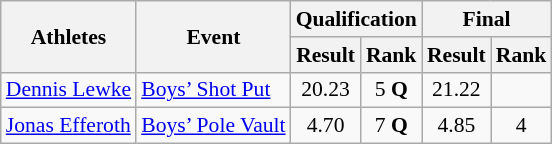<table class="wikitable" border="1" style="font-size:90%">
<tr>
<th rowspan=2>Athletes</th>
<th rowspan=2>Event</th>
<th colspan=2>Qualification</th>
<th colspan=2>Final</th>
</tr>
<tr>
<th>Result</th>
<th>Rank</th>
<th>Result</th>
<th>Rank</th>
</tr>
<tr>
<td><a href='#'>Dennis Lewke</a></td>
<td><a href='#'>Boys’ Shot Put</a></td>
<td align=center>20.23</td>
<td align=center>5 <strong>Q</strong></td>
<td align=center>21.22</td>
<td align=center></td>
</tr>
<tr>
<td><a href='#'>Jonas Efferoth</a></td>
<td><a href='#'>Boys’ Pole Vault</a></td>
<td align=center>4.70</td>
<td align=center>7 <strong>Q</strong></td>
<td align=center>4.85</td>
<td align=center>4</td>
</tr>
</table>
